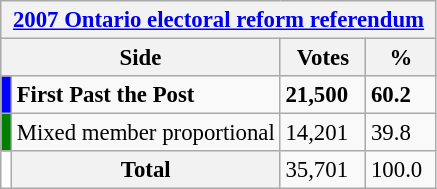<table class="wikitable" style="font-size: 95%; clear:both">
<tr style="background-color:#E9E9E9">
<th colspan=4><a href='#'>2007 Ontario electoral reform referendum</a></th>
</tr>
<tr style="background-color:#E9E9E9">
<th colspan=2 style="width: 130px">Side</th>
<th style="width: 50px">Votes</th>
<th style="width: 40px">%</th>
</tr>
<tr>
<td bgcolor="blue"></td>
<td><strong>First Past the Post</strong></td>
<td><strong>21,500</strong></td>
<td><strong>60.2</strong></td>
</tr>
<tr>
<td bgcolor="green"></td>
<td>Mixed member proportional</td>
<td>14,201</td>
<td>39.8</td>
</tr>
<tr>
<td bgcolor="white"></td>
<th>Total</th>
<td>35,701</td>
<td>100.0</td>
</tr>
</table>
